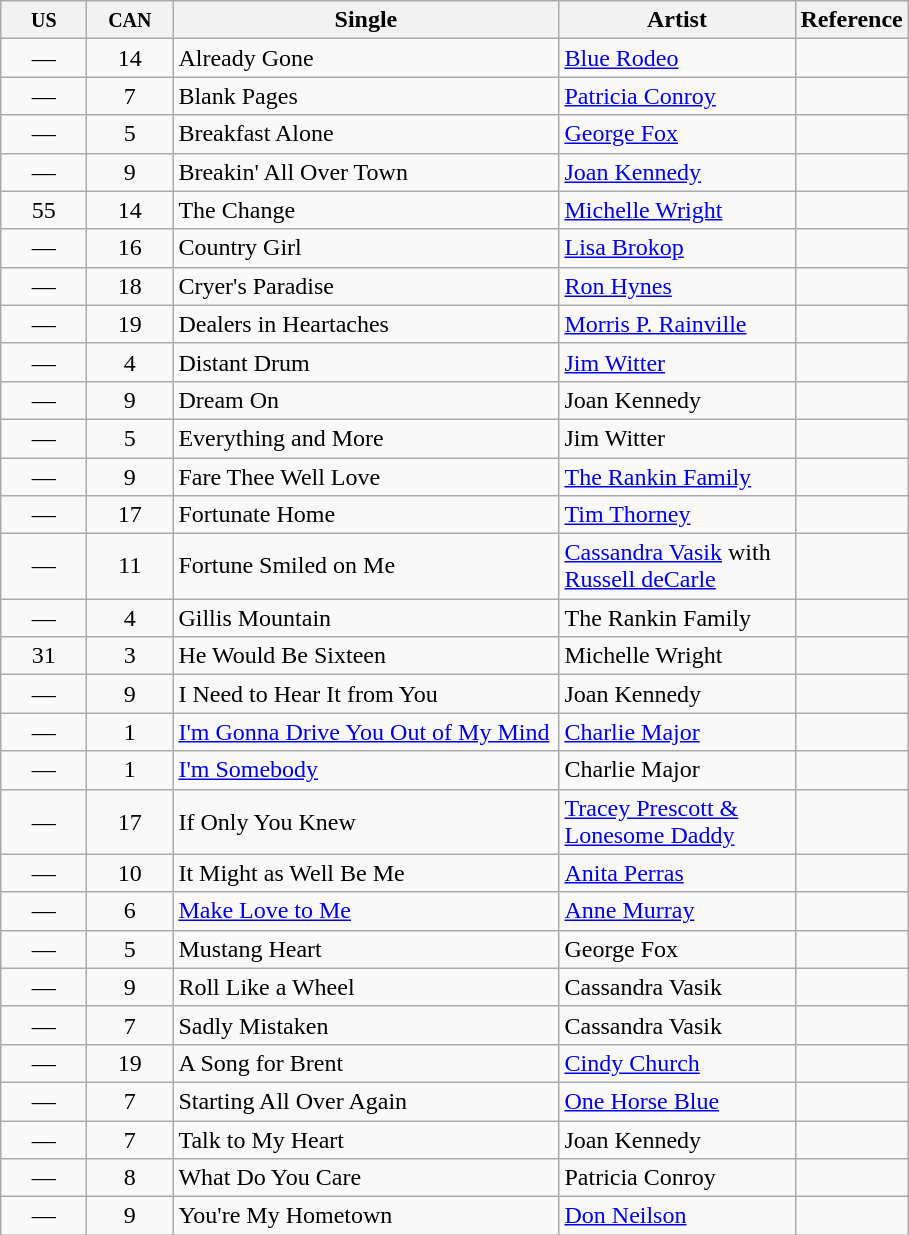<table class="wikitable sortable">
<tr>
<th width="50"><small>US</small></th>
<th width="50"><small>CAN</small></th>
<th width="250">Single</th>
<th width="150">Artist</th>
<th>Reference</th>
</tr>
<tr>
<td align="center">—</td>
<td align="center">14</td>
<td>Already Gone</td>
<td><a href='#'>Blue Rodeo</a></td>
<td></td>
</tr>
<tr>
<td align="center">—</td>
<td align="center">7</td>
<td>Blank Pages</td>
<td><a href='#'>Patricia Conroy</a></td>
<td></td>
</tr>
<tr>
<td align="center">—</td>
<td align="center">5</td>
<td>Breakfast Alone</td>
<td><a href='#'>George Fox</a></td>
<td></td>
</tr>
<tr>
<td align="center">—</td>
<td align="center">9</td>
<td>Breakin' All Over Town</td>
<td><a href='#'>Joan Kennedy</a></td>
<td></td>
</tr>
<tr>
<td align="center">55</td>
<td align="center">14</td>
<td>The Change</td>
<td><a href='#'>Michelle Wright</a></td>
<td></td>
</tr>
<tr>
<td align="center">—</td>
<td align="center">16</td>
<td>Country Girl</td>
<td><a href='#'>Lisa Brokop</a></td>
<td></td>
</tr>
<tr>
<td align="center">—</td>
<td align="center">18</td>
<td>Cryer's Paradise</td>
<td><a href='#'>Ron Hynes</a></td>
<td></td>
</tr>
<tr>
<td align="center">—</td>
<td align="center">19</td>
<td>Dealers in Heartaches</td>
<td><a href='#'>Morris P. Rainville</a></td>
<td></td>
</tr>
<tr>
<td align="center">—</td>
<td align="center">4</td>
<td>Distant Drum</td>
<td><a href='#'>Jim Witter</a></td>
<td></td>
</tr>
<tr>
<td align="center">—</td>
<td align="center">9</td>
<td>Dream On</td>
<td>Joan Kennedy</td>
<td></td>
</tr>
<tr>
<td align="center">—</td>
<td align="center">5</td>
<td>Everything and More</td>
<td>Jim Witter</td>
<td></td>
</tr>
<tr>
<td align="center">—</td>
<td align="center">9</td>
<td>Fare Thee Well Love</td>
<td><a href='#'>The Rankin Family</a></td>
<td></td>
</tr>
<tr>
<td align="center">—</td>
<td align="center">17</td>
<td>Fortunate Home</td>
<td><a href='#'>Tim Thorney</a></td>
<td></td>
</tr>
<tr>
<td align="center">—</td>
<td align="center">11</td>
<td>Fortune Smiled on Me</td>
<td><a href='#'>Cassandra Vasik</a> with <a href='#'>Russell deCarle</a></td>
<td></td>
</tr>
<tr>
<td align="center">—</td>
<td align="center">4</td>
<td>Gillis Mountain</td>
<td>The Rankin Family</td>
<td></td>
</tr>
<tr>
<td align="center">31</td>
<td align="center">3</td>
<td>He Would Be Sixteen</td>
<td>Michelle Wright</td>
<td></td>
</tr>
<tr>
<td align="center">—</td>
<td align="center">9</td>
<td>I Need to Hear It from You</td>
<td>Joan Kennedy</td>
<td></td>
</tr>
<tr>
<td align="center">—</td>
<td align="center">1</td>
<td><a href='#'>I'm Gonna Drive You Out of My Mind</a></td>
<td><a href='#'>Charlie Major</a></td>
<td></td>
</tr>
<tr>
<td align="center">—</td>
<td align="center">1</td>
<td><a href='#'>I'm Somebody</a></td>
<td>Charlie Major</td>
<td></td>
</tr>
<tr>
<td align="center">—</td>
<td align="center">17</td>
<td>If Only You Knew</td>
<td><a href='#'>Tracey Prescott & Lonesome Daddy</a></td>
<td></td>
</tr>
<tr>
<td align="center">—</td>
<td align="center">10</td>
<td>It Might as Well Be Me</td>
<td><a href='#'>Anita Perras</a></td>
<td></td>
</tr>
<tr>
<td align="center">—</td>
<td align="center">6</td>
<td><a href='#'>Make Love to Me</a></td>
<td><a href='#'>Anne Murray</a></td>
<td></td>
</tr>
<tr>
<td align="center">—</td>
<td align="center">5</td>
<td>Mustang Heart</td>
<td>George Fox</td>
<td></td>
</tr>
<tr>
<td align="center">—</td>
<td align="center">9</td>
<td>Roll Like a Wheel</td>
<td>Cassandra Vasik</td>
<td></td>
</tr>
<tr>
<td align="center">—</td>
<td align="center">7</td>
<td>Sadly Mistaken</td>
<td>Cassandra Vasik</td>
<td></td>
</tr>
<tr>
<td align="center">—</td>
<td align="center">19</td>
<td>A Song for Brent</td>
<td><a href='#'>Cindy Church</a></td>
<td></td>
</tr>
<tr>
<td align="center">—</td>
<td align="center">7</td>
<td>Starting All Over Again</td>
<td><a href='#'>One Horse Blue</a></td>
<td></td>
</tr>
<tr>
<td align="center">—</td>
<td align="center">7</td>
<td>Talk to My Heart</td>
<td>Joan Kennedy</td>
<td></td>
</tr>
<tr>
<td align="center">—</td>
<td align="center">8</td>
<td>What Do You Care</td>
<td>Patricia Conroy</td>
<td></td>
</tr>
<tr>
<td align="center">—</td>
<td align="center">9</td>
<td>You're My Hometown</td>
<td><a href='#'>Don Neilson</a></td>
<td></td>
</tr>
</table>
